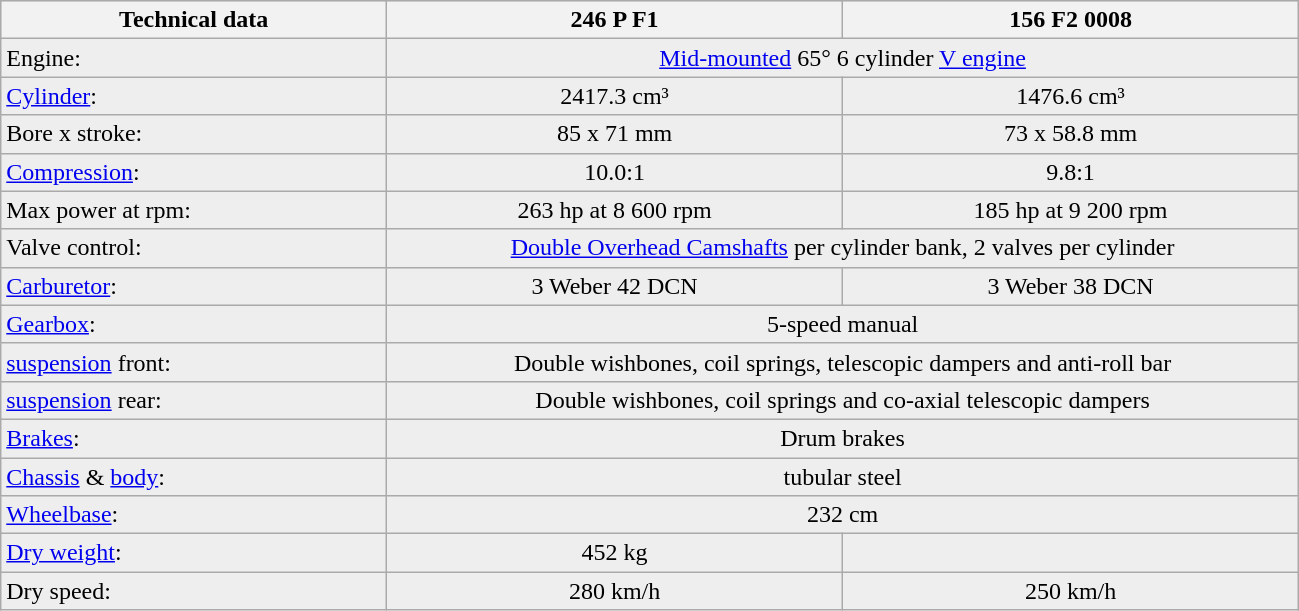<table class="prettytable">
<tr ---- bgcolor="#DDDDDD">
<th width="22%">Technical data</th>
<th width="26%">246 P F1</th>
<th width="26%">156 F2 0008</th>
</tr>
<tr ---- bgcolor="#EEEEEE">
<td>Engine: </td>
<td colspan="2"  align="center"><a href='#'>Mid-mounted</a> 65° 6 cylinder <a href='#'>V engine</a></td>
</tr>
<tr ---- bgcolor="#EEEEEE">
<td><a href='#'>Cylinder</a>: </td>
<td align="center">2417.3 cm³</td>
<td align="center">1476.6 cm³</td>
</tr>
<tr ---- bgcolor="#EEEEEE">
<td>Bore x stroke: </td>
<td align="center">85 x 71 mm</td>
<td align="center">73 x 58.8 mm</td>
</tr>
<tr ---- bgcolor="#EEEEEE">
<td><a href='#'>Compression</a>: </td>
<td align="center">10.0:1</td>
<td align="center">9.8:1</td>
</tr>
<tr ---- bgcolor="#EEEEEE">
<td>Max power at rpm: </td>
<td align="center">263 hp at 8 600 rpm</td>
<td align="center">185 hp at 9 200 rpm</td>
</tr>
<tr ---- bgcolor="#EEEEEE">
<td>Valve control: </td>
<td colspan="2" align="center"><a href='#'>Double Overhead Camshafts</a> per cylinder bank, 2 valves per cylinder</td>
</tr>
<tr ---- bgcolor="#EEEEEE">
<td><a href='#'>Carburetor</a>: </td>
<td align="center">3 Weber 42 DCN</td>
<td align="center">3 Weber 38 DCN</td>
</tr>
<tr ---- bgcolor="#EEEEEE">
<td><a href='#'>Gearbox</a>: </td>
<td colspan="2"  align="center">5-speed manual</td>
</tr>
<tr ---- bgcolor="#EEEEEE">
<td><a href='#'>suspension</a> front: </td>
<td colspan="2" align="center">Double wishbones, coil springs, telescopic dampers and anti-roll bar</td>
</tr>
<tr ---- bgcolor="#EEEEEE">
<td><a href='#'>suspension</a> rear: </td>
<td colspan="2" align="center">Double wishbones, coil springs and co-axial telescopic dampers</td>
</tr>
<tr ---- bgcolor="#EEEEEE">
<td><a href='#'>Brakes</a>: </td>
<td colspan="2" align="center">Drum brakes</td>
</tr>
<tr ---- bgcolor="#EEEEEE">
<td><a href='#'>Chassis</a> & <a href='#'>body</a>: </td>
<td colspan="2"  align="center">tubular steel</td>
</tr>
<tr ---- bgcolor="#EEEEEE">
<td><a href='#'>Wheelbase</a>: </td>
<td colspan="2"   align="center">232 cm</td>
</tr>
<tr ---- bgcolor="#EEEEEE">
<td><a href='#'>Dry weight</a>: </td>
<td align="center">452 kg</td>
<td align="center"></td>
</tr>
<tr ---- bgcolor="#EEEEEE">
<td>Dry speed: </td>
<td align="center">280 km/h</td>
<td align="center">250 km/h</td>
</tr>
</table>
